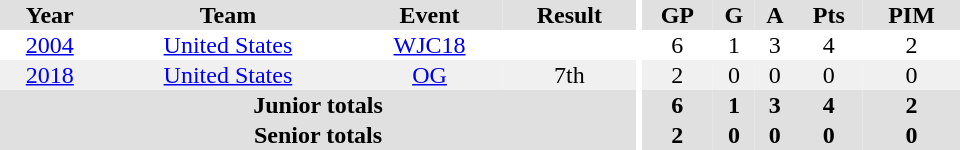<table border="0" cellpadding="1" cellspacing="0" ID="Table3" style="text-align:center; width:40em">
<tr ALIGN="center" bgcolor="#e0e0e0">
<th>Year</th>
<th>Team</th>
<th>Event</th>
<th>Result</th>
<th rowspan="99" bgcolor="#ffffff"></th>
<th>GP</th>
<th>G</th>
<th>A</th>
<th>Pts</th>
<th>PIM</th>
</tr>
<tr>
<td><a href='#'>2004</a></td>
<td><a href='#'>United States</a></td>
<td><a href='#'>WJC18</a></td>
<td></td>
<td>6</td>
<td>1</td>
<td>3</td>
<td>4</td>
<td>2</td>
</tr>
<tr bgcolor="#f0f0f0">
<td><a href='#'>2018</a></td>
<td><a href='#'>United States</a></td>
<td><a href='#'>OG</a></td>
<td>7th</td>
<td>2</td>
<td>0</td>
<td>0</td>
<td>0</td>
<td>0</td>
</tr>
<tr bgcolor="#e0e0e0">
<th colspan="4">Junior totals</th>
<th>6</th>
<th>1</th>
<th>3</th>
<th>4</th>
<th>2</th>
</tr>
<tr bgcolor="#e0e0e0">
<th colspan="4">Senior totals</th>
<th>2</th>
<th>0</th>
<th>0</th>
<th>0</th>
<th>0</th>
</tr>
</table>
